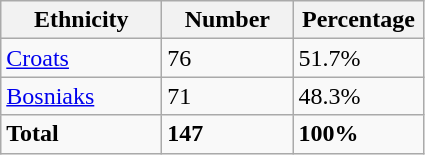<table class="wikitable">
<tr>
<th width="100px">Ethnicity</th>
<th width="80px">Number</th>
<th width="80px">Percentage</th>
</tr>
<tr>
<td><a href='#'>Croats</a></td>
<td>76</td>
<td>51.7%</td>
</tr>
<tr>
<td><a href='#'>Bosniaks</a></td>
<td>71</td>
<td>48.3%</td>
</tr>
<tr>
<td><strong>Total</strong></td>
<td><strong>147</strong></td>
<td><strong>100%</strong></td>
</tr>
</table>
